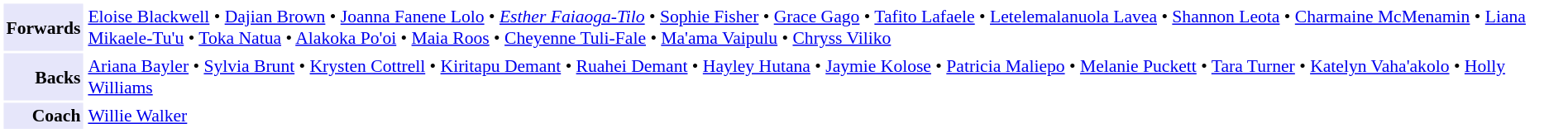<table cellpadding="2" style="border: 1px solid white; font-size:90%;">
<tr>
<td style="text-align:right;" bgcolor="lavender"><strong>Forwards</strong></td>
<td style="text-align:left;"><a href='#'>Eloise Blackwell</a> • <a href='#'>Dajian Brown</a> • <a href='#'>Joanna Fanene Lolo</a> • <em><a href='#'>Esther Faiaoga-Tilo</a></em> • <a href='#'>Sophie Fisher</a> • <a href='#'>Grace Gago</a> • <a href='#'>Tafito Lafaele</a> • <a href='#'>Letelemalanuola Lavea</a> • <a href='#'>Shannon Leota</a> • <a href='#'>Charmaine McMenamin</a> • <a href='#'>Liana Mikaele-Tu'u</a> • <a href='#'>Toka Natua</a> • <a href='#'>Alakoka Po'oi</a> • <a href='#'>Maia Roos</a> • <a href='#'>Cheyenne Tuli-Fale</a> • <a href='#'>Ma'ama Vaipulu</a> • <a href='#'>Chryss Viliko</a></td>
</tr>
<tr>
<td style="text-align:right;" bgcolor="lavender"><strong>Backs</strong></td>
<td style="text-align:left;"><a href='#'>Ariana Bayler</a> • <a href='#'>Sylvia Brunt</a> • <a href='#'>Krysten Cottrell</a> • <a href='#'>Kiritapu Demant</a> • <a href='#'>Ruahei Demant</a> • <a href='#'>Hayley Hutana</a> • <a href='#'>Jaymie Kolose</a> • <a href='#'>Patricia Maliepo</a> • <a href='#'>Melanie Puckett</a> • <a href='#'>Tara Turner</a> • <a href='#'>Katelyn Vaha'akolo</a> • <a href='#'>Holly Williams</a></td>
</tr>
<tr>
<td style="text-align:right;" bgcolor="lavender"><strong>Coach</strong></td>
<td style="text-align:left;"><a href='#'>Willie Walker</a></td>
</tr>
</table>
